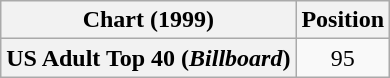<table class="wikitable plainrowheaders" style="text-align:center">
<tr>
<th>Chart (1999)</th>
<th>Position</th>
</tr>
<tr>
<th scope="row">US Adult Top 40 (<em>Billboard</em>)</th>
<td>95</td>
</tr>
</table>
